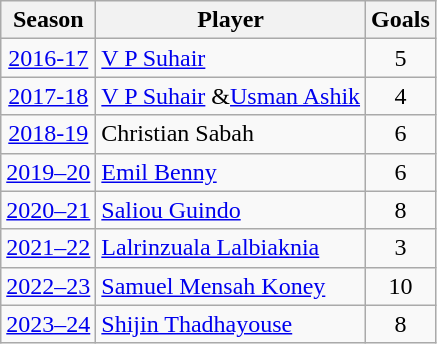<table class="wikitable sortable" style="text-align: center">
<tr>
<th scope="col">Season</th>
<th class="unsortable">Player</th>
<th class="unsortable">Goals</th>
</tr>
<tr>
<td><a href='#'>2016-17</a></td>
<td align=left> <a href='#'>V P Suhair</a></td>
<td>5</td>
</tr>
<tr>
<td><a href='#'>2017-18</a></td>
<td style="text-align:left;"> <a href='#'>V P Suhair</a> &<a href='#'>Usman Ashik</a></td>
<td>4</td>
</tr>
<tr>
<td><a href='#'>2018-19</a></td>
<td style="text-align:left;"> Christian Sabah</td>
<td>6</td>
</tr>
<tr>
<td><a href='#'>2019–20</a></td>
<td style="text-align:left;"> <a href='#'>Emil Benny</a></td>
<td>6</td>
</tr>
<tr>
<td><a href='#'>2020–21</a></td>
<td style="text-align:left;"> <a href='#'>Saliou Guindo</a></td>
<td>8</td>
</tr>
<tr>
<td><a href='#'>2021–22</a></td>
<td style="text-align:left;"> <a href='#'>Lalrinzuala Lalbiaknia</a></td>
<td>3</td>
</tr>
<tr>
<td><a href='#'>2022–23</a></td>
<td style="text-align:left;"> <a href='#'>Samuel Mensah Koney </a></td>
<td>10</td>
</tr>
<tr>
<td><a href='#'>2023–24</a></td>
<td style="text-align:left;"> <a href='#'>Shijin Thadhayouse</a></td>
<td>8</td>
</tr>
</table>
